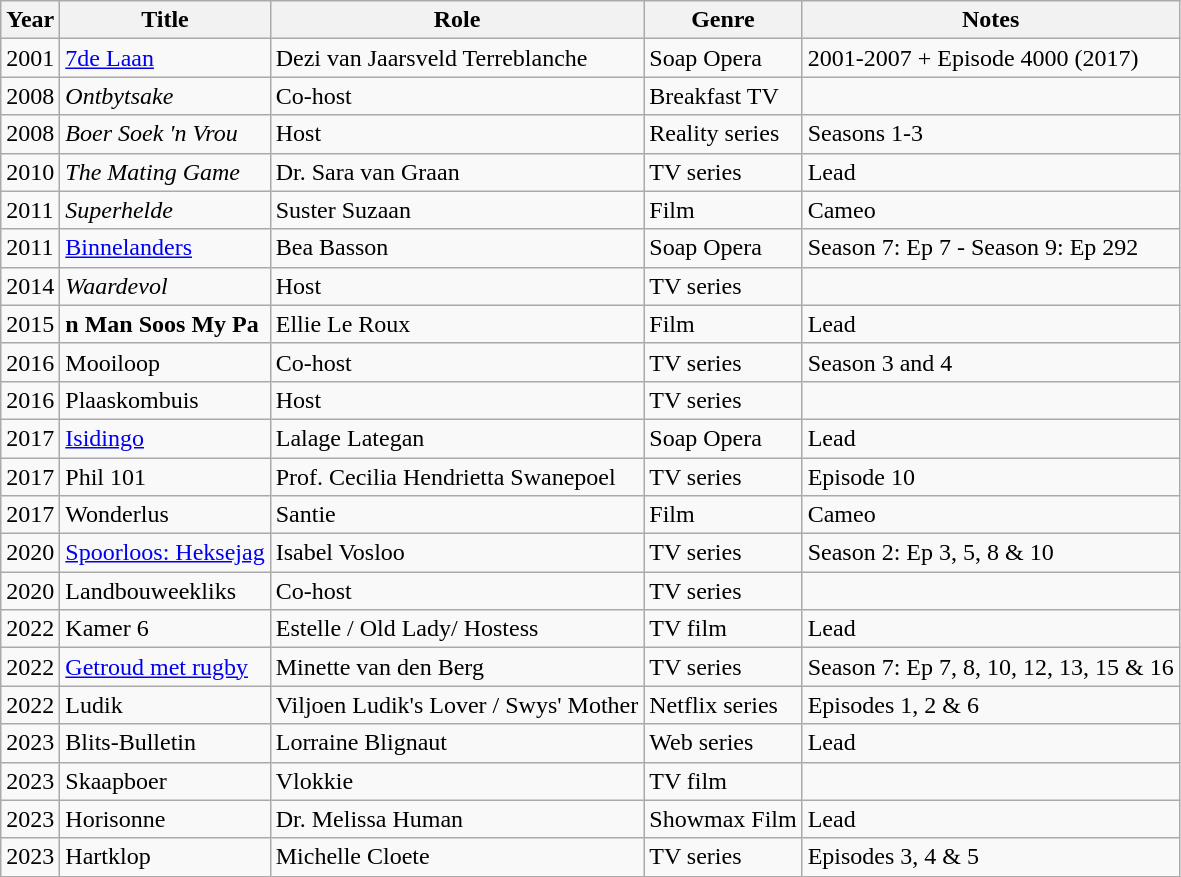<table class="wikitable">
<tr>
<th>Year</th>
<th>Title</th>
<th>Role</th>
<th>Genre</th>
<th>Notes</th>
</tr>
<tr>
<td>2001</td>
<td><a href='#'>7de Laan</a></td>
<td>Dezi van Jaarsveld Terreblanche</td>
<td>Soap Opera</td>
<td>2001-2007 + Episode 4000 (2017)</td>
</tr>
<tr>
<td>2008</td>
<td><em>Ontbytsake</em></td>
<td>Co-host</td>
<td>Breakfast TV</td>
<td></td>
</tr>
<tr>
<td>2008</td>
<td><em>Boer Soek 'n Vrou</em></td>
<td>Host</td>
<td>Reality series</td>
<td>Seasons 1-3</td>
</tr>
<tr>
<td>2010</td>
<td><em>The Mating Game</em></td>
<td>Dr. Sara van Graan</td>
<td>TV series</td>
<td>Lead</td>
</tr>
<tr>
<td>2011</td>
<td><em>Superhelde</em></td>
<td>Suster Suzaan</td>
<td>Film</td>
<td>Cameo</td>
</tr>
<tr>
<td>2011</td>
<td><a href='#'>Binnelanders</a></td>
<td>Bea Basson</td>
<td>Soap Opera</td>
<td>Season 7: Ep 7 - Season 9: Ep 292</td>
</tr>
<tr>
<td>2014</td>
<td><em>Waardevol</em></td>
<td>Host</td>
<td>TV series</td>
<td></td>
</tr>
<tr>
<td>2015</td>
<td><strong>n Man Soos My Pa<em></td>
<td>Ellie Le Roux</td>
<td>Film</td>
<td>Lead</td>
</tr>
<tr>
<td>2016</td>
<td></em>Mooiloop<em></td>
<td>Co-host</td>
<td>TV series</td>
<td>Season 3 and 4</td>
</tr>
<tr>
<td>2016</td>
<td></em>Plaaskombuis<em></td>
<td>Host</td>
<td>TV series</td>
<td></td>
</tr>
<tr>
<td>2017</td>
<td><a href='#'>Isidingo</a></td>
<td>Lalage Lategan</td>
<td>Soap Opera</td>
<td>Lead</td>
</tr>
<tr>
<td>2017</td>
<td></em>Phil 101<em></td>
<td>Prof. Cecilia Hendrietta Swanepoel</td>
<td>TV series</td>
<td>Episode 10</td>
</tr>
<tr>
<td>2017</td>
<td></em>Wonderlus<em></td>
<td>Santie</td>
<td>Film</td>
<td>Cameo</td>
</tr>
<tr>
<td>2020</td>
<td></em><a href='#'>Spoorloos: Heksejag</a><em></td>
<td>Isabel Vosloo</td>
<td>TV series</td>
<td>Season 2: Ep 3, 5, 8 & 10</td>
</tr>
<tr>
<td>2020</td>
<td></em>Landbouweekliks<em></td>
<td>Co-host</td>
<td>TV series</td>
<td></td>
</tr>
<tr>
<td>2022</td>
<td></em>Kamer 6<em></td>
<td>Estelle / Old Lady/ Hostess</td>
<td>TV film</td>
<td>Lead</td>
</tr>
<tr>
<td>2022</td>
<td><a href='#'>Getroud met rugby</a></td>
<td>Minette van den Berg</td>
<td>TV series</td>
<td>Season 7: Ep 7, 8, 10, 12, 13, 15 & 16</td>
</tr>
<tr>
<td>2022</td>
<td></em>Ludik<em></td>
<td>Viljoen Ludik's Lover / Swys' Mother</td>
<td>Netflix series</td>
<td>Episodes 1, 2 & 6</td>
</tr>
<tr>
<td>2023</td>
<td></em>Blits-Bulletin<em></td>
<td>Lorraine Blignaut</td>
<td>Web series</td>
<td>Lead</td>
</tr>
<tr>
<td>2023</td>
<td></em>Skaapboer<em></td>
<td>Vlokkie</td>
<td>TV film</td>
<td></td>
</tr>
<tr>
<td>2023</td>
<td></em>Horisonne<em></td>
<td>Dr. Melissa Human</td>
<td>Showmax Film</td>
<td>Lead</td>
</tr>
<tr>
<td>2023</td>
<td></em>Hartklop<em></td>
<td>Michelle Cloete</td>
<td>TV series</td>
<td>Episodes 3, 4 & 5</td>
</tr>
</table>
